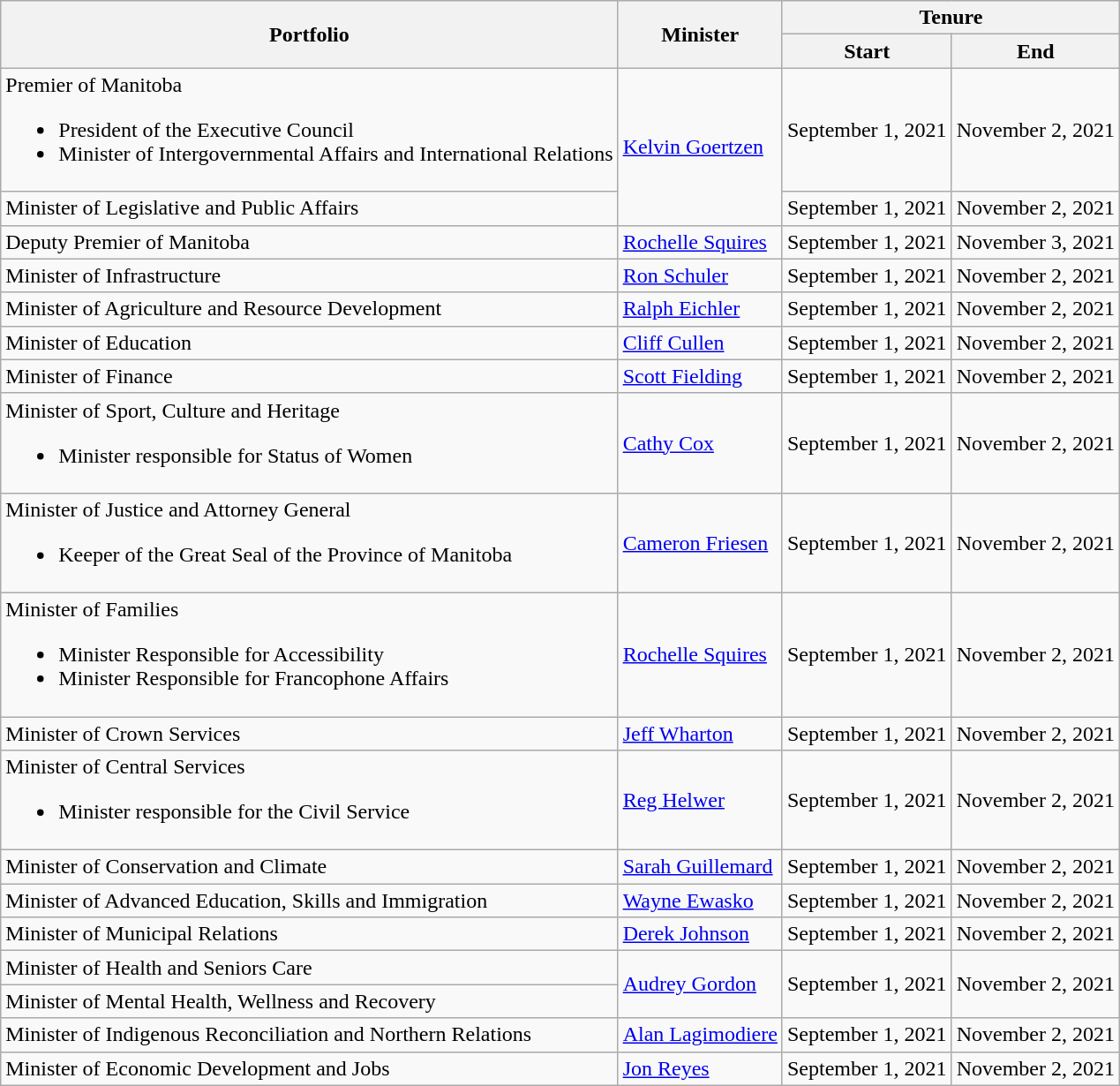<table class="wikitable">
<tr>
<th rowspan="2">Portfolio</th>
<th rowspan="2">Minister</th>
<th colspan="2">Tenure</th>
</tr>
<tr>
<th>Start</th>
<th>End</th>
</tr>
<tr>
<td>Premier of Manitoba<br><ul><li>President of the Executive Council</li><li>Minister of Intergovernmental Affairs and International Relations</li></ul></td>
<td rowspan="2"><a href='#'>Kelvin Goertzen</a></td>
<td>September 1, 2021</td>
<td>November 2, 2021</td>
</tr>
<tr>
<td>Minister of Legislative and Public Affairs</td>
<td>September 1, 2021</td>
<td>November 2, 2021</td>
</tr>
<tr>
<td>Deputy Premier of Manitoba</td>
<td><a href='#'>Rochelle Squires</a></td>
<td>September 1, 2021</td>
<td>November 3, 2021</td>
</tr>
<tr>
<td>Minister of Infrastructure</td>
<td><a href='#'>Ron Schuler</a></td>
<td>September 1, 2021</td>
<td>November 2, 2021</td>
</tr>
<tr>
<td>Minister of Agriculture and Resource Development</td>
<td><a href='#'>Ralph Eichler</a></td>
<td>September 1, 2021</td>
<td>November 2, 2021</td>
</tr>
<tr>
<td>Minister of Education</td>
<td><a href='#'>Cliff Cullen</a></td>
<td>September 1, 2021</td>
<td>November 2, 2021</td>
</tr>
<tr>
<td>Minister of Finance</td>
<td><a href='#'>Scott Fielding</a></td>
<td>September 1, 2021</td>
<td>November 2, 2021</td>
</tr>
<tr>
<td>Minister of Sport, Culture and Heritage<br><ul><li>Minister responsible for Status of Women</li></ul></td>
<td><a href='#'>Cathy Cox</a></td>
<td>September 1, 2021</td>
<td>November 2, 2021</td>
</tr>
<tr>
<td>Minister of Justice and Attorney General<br><ul><li>Keeper of the Great Seal of the Province of Manitoba</li></ul></td>
<td><a href='#'>Cameron Friesen</a></td>
<td>September 1, 2021</td>
<td>November 2, 2021</td>
</tr>
<tr>
<td>Minister of Families<br><ul><li>Minister Responsible for Accessibility</li><li>Minister Responsible for Francophone Affairs</li></ul></td>
<td><a href='#'>Rochelle Squires</a></td>
<td>September 1, 2021</td>
<td>November 2, 2021</td>
</tr>
<tr>
<td>Minister of Crown Services</td>
<td><a href='#'>Jeff Wharton</a></td>
<td>September 1, 2021</td>
<td>November 2, 2021</td>
</tr>
<tr>
<td>Minister of Central Services<br><ul><li>Minister responsible for the Civil Service</li></ul></td>
<td><a href='#'>Reg Helwer</a></td>
<td>September 1, 2021</td>
<td>November 2, 2021</td>
</tr>
<tr>
<td>Minister of Conservation and Climate</td>
<td><a href='#'>Sarah Guillemard</a></td>
<td>September 1, 2021</td>
<td>November 2, 2021</td>
</tr>
<tr>
<td>Minister of Advanced Education, Skills and Immigration</td>
<td><a href='#'>Wayne Ewasko</a></td>
<td>September 1, 2021</td>
<td>November 2, 2021</td>
</tr>
<tr>
<td>Minister of Municipal Relations</td>
<td><a href='#'>Derek Johnson</a></td>
<td>September 1, 2021</td>
<td>November 2, 2021</td>
</tr>
<tr>
<td>Minister of Health and Seniors Care</td>
<td rowspan="2"><a href='#'>Audrey Gordon</a></td>
<td rowspan="2">September 1, 2021</td>
<td rowspan="2">November 2, 2021</td>
</tr>
<tr>
<td>Minister of Mental Health, Wellness and Recovery</td>
</tr>
<tr>
<td>Minister of Indigenous Reconciliation and Northern Relations</td>
<td><a href='#'>Alan Lagimodiere</a></td>
<td>September 1, 2021</td>
<td>November 2, 2021</td>
</tr>
<tr>
<td>Minister of Economic Development and Jobs</td>
<td><a href='#'>Jon Reyes</a></td>
<td>September 1, 2021</td>
<td>November 2, 2021</td>
</tr>
</table>
